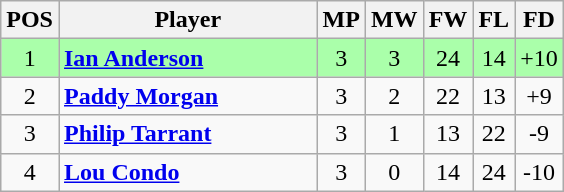<table class="wikitable" style="text-align: center;">
<tr>
<th width=20>POS</th>
<th width=165>Player</th>
<th width=20>MP</th>
<th width=20>MW</th>
<th width=20>FW</th>
<th width=20>FL</th>
<th width=20>FD</th>
</tr>
<tr style="background:#aaffaa;">
<td>1</td>
<td style="text-align:left;"> <strong><a href='#'>Ian Anderson</a></strong></td>
<td>3</td>
<td>3</td>
<td>24</td>
<td>14</td>
<td>+10</td>
</tr>
<tr>
<td>2</td>
<td style="text-align:left;"> <strong><a href='#'>Paddy Morgan</a></strong></td>
<td>3</td>
<td>2</td>
<td>22</td>
<td>13</td>
<td>+9</td>
</tr>
<tr>
<td>3</td>
<td style="text-align:left;"> <strong><a href='#'>Philip Tarrant</a></strong></td>
<td>3</td>
<td>1</td>
<td>13</td>
<td>22</td>
<td>-9</td>
</tr>
<tr>
<td>4</td>
<td style="text-align:left;"> <strong><a href='#'>Lou Condo</a></strong></td>
<td>3</td>
<td>0</td>
<td>14</td>
<td>24</td>
<td>-10</td>
</tr>
</table>
